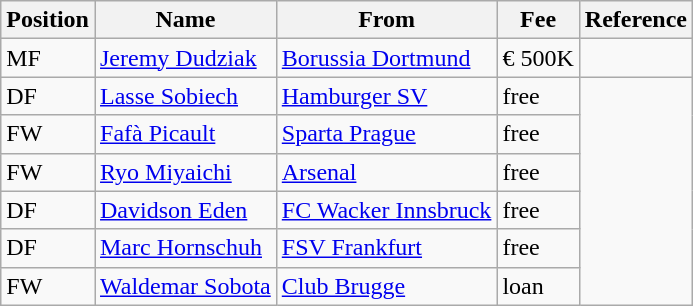<table class="wikitable">
<tr>
<th>Position</th>
<th>Name</th>
<th>From</th>
<th>Fee</th>
<th>Reference</th>
</tr>
<tr>
<td>MF</td>
<td> <a href='#'>Jeremy Dudziak</a></td>
<td> <a href='#'>Borussia Dortmund</a></td>
<td>€ 500K</td>
<td></td>
</tr>
<tr>
<td>DF</td>
<td> <a href='#'>Lasse Sobiech</a></td>
<td> <a href='#'>Hamburger SV</a></td>
<td>free</td>
</tr>
<tr>
<td>FW</td>
<td> <a href='#'>Fafà Picault</a></td>
<td> <a href='#'>Sparta Prague</a></td>
<td>free</td>
</tr>
<tr>
<td>FW</td>
<td> <a href='#'>Ryo Miyaichi</a></td>
<td> <a href='#'>Arsenal</a></td>
<td>free</td>
</tr>
<tr>
<td>DF</td>
<td> <a href='#'>Davidson Eden</a></td>
<td> <a href='#'>FC Wacker Innsbruck</a></td>
<td>free</td>
</tr>
<tr>
<td>DF</td>
<td> <a href='#'>Marc Hornschuh</a></td>
<td> <a href='#'>FSV Frankfurt</a></td>
<td>free</td>
</tr>
<tr>
<td>FW</td>
<td> <a href='#'>Waldemar Sobota</a></td>
<td> <a href='#'>Club Brugge</a></td>
<td>loan</td>
</tr>
</table>
